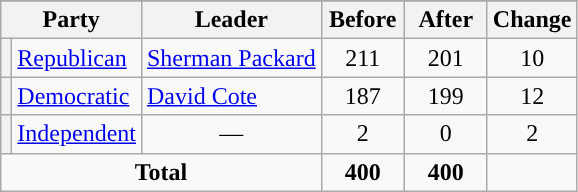<table class="wikitable" style="text-align:center;">
<tr>
</tr>
<tr>
<th colspan=2>Party</th>
<th>Leader</th>
<th style="width:3em">Before</th>
<th style="width:3em">After</th>
<th style="width:3em">Change</th>
</tr>
<tr>
<th style="background-color:"></th>
<td style="text-align:left;"><a href='#'>Republican</a></td>
<td style="text-align:left;"><a href='#'>Sherman Packard</a></td>
<td>211</td>
<td>201</td>
<td>10</td>
</tr>
<tr>
<th style="background-color:"></th>
<td style="text-align:left;"><a href='#'>Democratic</a></td>
<td style="text-align:left;"><a href='#'>David Cote</a></td>
<td>187</td>
<td>199</td>
<td>12</td>
</tr>
<tr>
<th style="background-color:"></th>
<td style="text-align:left;"><a href='#'>Independent</a></td>
<td style="text-align:center;">—</td>
<td>2</td>
<td>0</td>
<td>2</td>
</tr>
<tr>
<td colspan=3><strong>Total</strong></td>
<td><strong>400</strong></td>
<td><strong>400</strong></td>
<td></td>
</tr>
</table>
